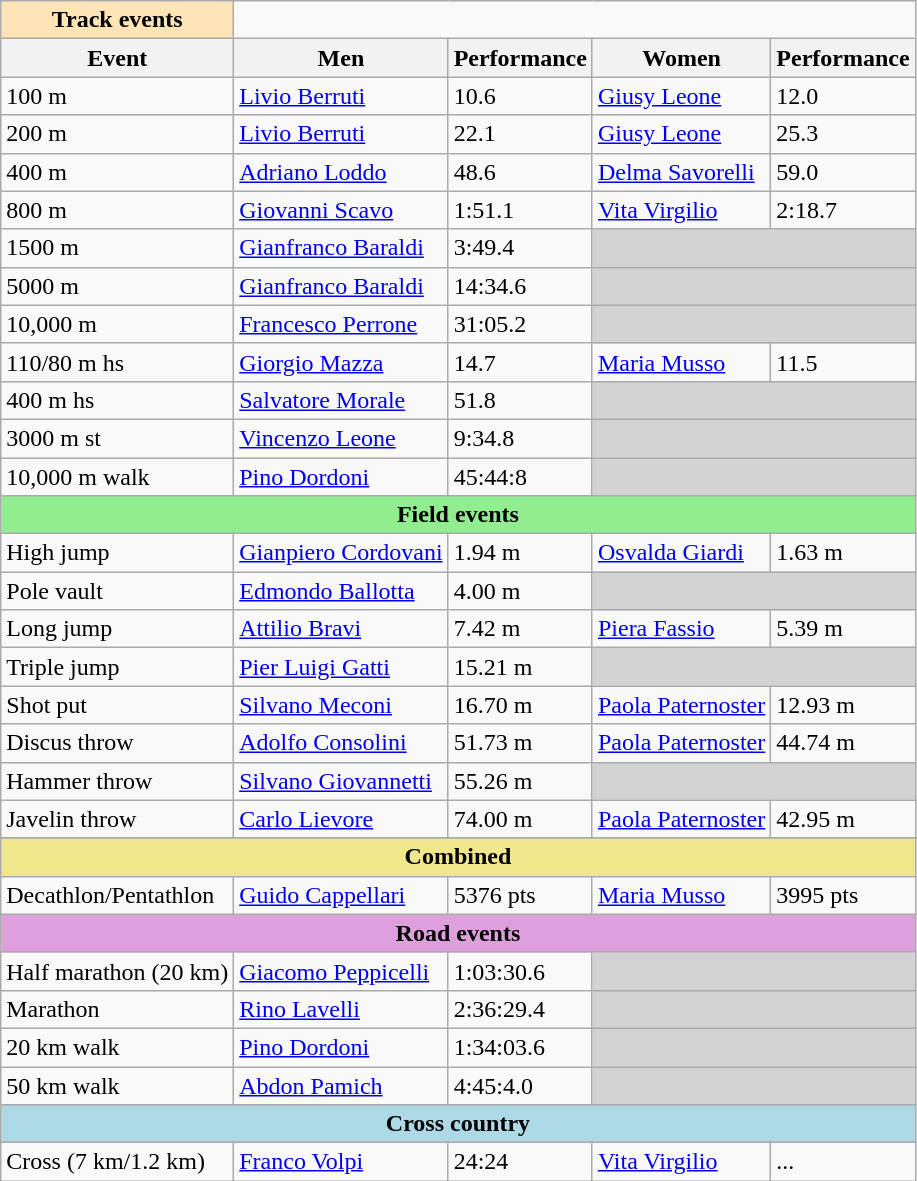<table class="wikitable" width= style="font-size:100%; text-align:center;">
<tr bgcolor=moccasin>
<td align=center cospan=5><strong>Track events</strong></td>
</tr>
<tr>
<th>Event</th>
<th>Men</th>
<th>Performance</th>
<th>Women</th>
<th>Performance</th>
</tr>
<tr>
<td>100 m</td>
<td align=left><a href='#'>Livio Berruti</a></td>
<td>10.6</td>
<td align=left><a href='#'>Giusy Leone</a></td>
<td>12.0</td>
</tr>
<tr>
<td>200 m</td>
<td align=left><a href='#'>Livio Berruti</a></td>
<td>22.1</td>
<td align=left><a href='#'>Giusy Leone</a></td>
<td>25.3</td>
</tr>
<tr>
<td>400 m</td>
<td align=left><a href='#'>Adriano Loddo</a></td>
<td>48.6</td>
<td align=left><a href='#'>Delma Savorelli</a></td>
<td>59.0</td>
</tr>
<tr>
<td>800 m</td>
<td align=left><a href='#'>Giovanni Scavo</a></td>
<td>1:51.1</td>
<td align=left><a href='#'>Vita Virgilio</a></td>
<td>2:18.7</td>
</tr>
<tr>
<td>1500 m</td>
<td align=left><a href='#'>Gianfranco Baraldi</a></td>
<td>3:49.4</td>
<td align=left bgcolor=lightgrey colspan=2></td>
</tr>
<tr>
<td>5000 m</td>
<td align=left><a href='#'>Gianfranco Baraldi</a></td>
<td>14:34.6</td>
<td align=left bgcolor=lightgrey colspan=2></td>
</tr>
<tr>
<td>10,000 m</td>
<td align=left><a href='#'>Francesco Perrone</a></td>
<td>31:05.2</td>
<td align=left bgcolor=lightgrey colspan=2></td>
</tr>
<tr>
<td>110/80 m hs</td>
<td align=left><a href='#'>Giorgio Mazza</a></td>
<td>14.7</td>
<td align=left><a href='#'>Maria Musso</a></td>
<td>11.5</td>
</tr>
<tr>
<td>400 m hs</td>
<td align=left><a href='#'>Salvatore Morale</a></td>
<td>51.8</td>
<td align=left bgcolor=lightgrey colspan=2></td>
</tr>
<tr>
<td>3000 m st</td>
<td align=left><a href='#'>Vincenzo Leone</a></td>
<td>9:34.8</td>
<td align=left bgcolor=lightgrey colspan=2></td>
</tr>
<tr>
<td>10,000 m walk</td>
<td align=left><a href='#'>Pino Dordoni</a></td>
<td>45:44:8</td>
<td align=left bgcolor=lightgrey colspan=2></td>
</tr>
<tr bgcolor=lightgreen>
<td align=center colspan=5><strong>Field events</strong></td>
</tr>
<tr>
<td>High jump</td>
<td align=left><a href='#'>Gianpiero Cordovani</a></td>
<td>1.94 m</td>
<td align=left><a href='#'>Osvalda Giardi</a></td>
<td>1.63 m</td>
</tr>
<tr>
<td>Pole vault</td>
<td align=left><a href='#'>Edmondo Ballotta</a></td>
<td>4.00 m</td>
<td align=left bgcolor=lightgrey colspan=2></td>
</tr>
<tr>
<td>Long jump</td>
<td align=left><a href='#'>Attilio Bravi</a></td>
<td>7.42 m</td>
<td align=left><a href='#'>Piera Fassio</a></td>
<td>5.39 m</td>
</tr>
<tr>
<td>Triple jump</td>
<td align=left><a href='#'>Pier Luigi Gatti</a></td>
<td>15.21 m</td>
<td align=left bgcolor=lightgrey colspan=2></td>
</tr>
<tr>
<td>Shot put</td>
<td align=left><a href='#'>Silvano Meconi</a></td>
<td>16.70 m</td>
<td align=left><a href='#'>Paola Paternoster</a></td>
<td>12.93 m</td>
</tr>
<tr>
<td>Discus throw</td>
<td align=left><a href='#'>Adolfo Consolini</a></td>
<td>51.73 m</td>
<td align=left><a href='#'>Paola Paternoster</a></td>
<td>44.74 m</td>
</tr>
<tr>
<td>Hammer throw</td>
<td align=left><a href='#'>Silvano Giovannetti</a></td>
<td>55.26 m</td>
<td align=left bgcolor=lightgrey colspan=2></td>
</tr>
<tr>
<td>Javelin throw</td>
<td align=left><a href='#'>Carlo Lievore</a></td>
<td>74.00 m</td>
<td align=left><a href='#'>Paola Paternoster</a></td>
<td>42.95 m</td>
</tr>
<tr>
</tr>
<tr bgcolor=khaki>
<td align=center colspan=5><strong>Combined</strong></td>
</tr>
<tr>
<td>Decathlon/Pentathlon</td>
<td align=left><a href='#'>Guido Cappellari</a></td>
<td>5376 pts</td>
<td align=left><a href='#'>Maria Musso</a></td>
<td>3995 pts</td>
</tr>
<tr bgcolor=plum>
<td align=center colspan=5><strong>Road events</strong></td>
</tr>
<tr>
<td>Half marathon (20 km)</td>
<td align=left><a href='#'>Giacomo Peppicelli</a></td>
<td>1:03:30.6</td>
<td align=left bgcolor=lightgrey colspan=2></td>
</tr>
<tr>
<td>Marathon</td>
<td align=left><a href='#'>Rino Lavelli</a></td>
<td>2:36:29.4</td>
<td align=left bgcolor=lightgrey colspan=2></td>
</tr>
<tr>
<td>20 km walk</td>
<td align=left><a href='#'>Pino Dordoni</a></td>
<td>1:34:03.6</td>
<td align=left bgcolor=lightgrey colspan=2></td>
</tr>
<tr>
<td>50 km walk</td>
<td align=left><a href='#'>Abdon Pamich</a></td>
<td>4:45:4.0</td>
<td align=left bgcolor=lightgrey colspan=2></td>
</tr>
<tr bgcolor=lightblue>
<td align=center colspan=5><strong>Cross country</strong></td>
</tr>
<tr>
<td>Cross (7 km/1.2 km)</td>
<td align=left><a href='#'>Franco Volpi</a></td>
<td>24:24</td>
<td align=left><a href='#'>Vita Virgilio</a></td>
<td>...</td>
</tr>
</table>
